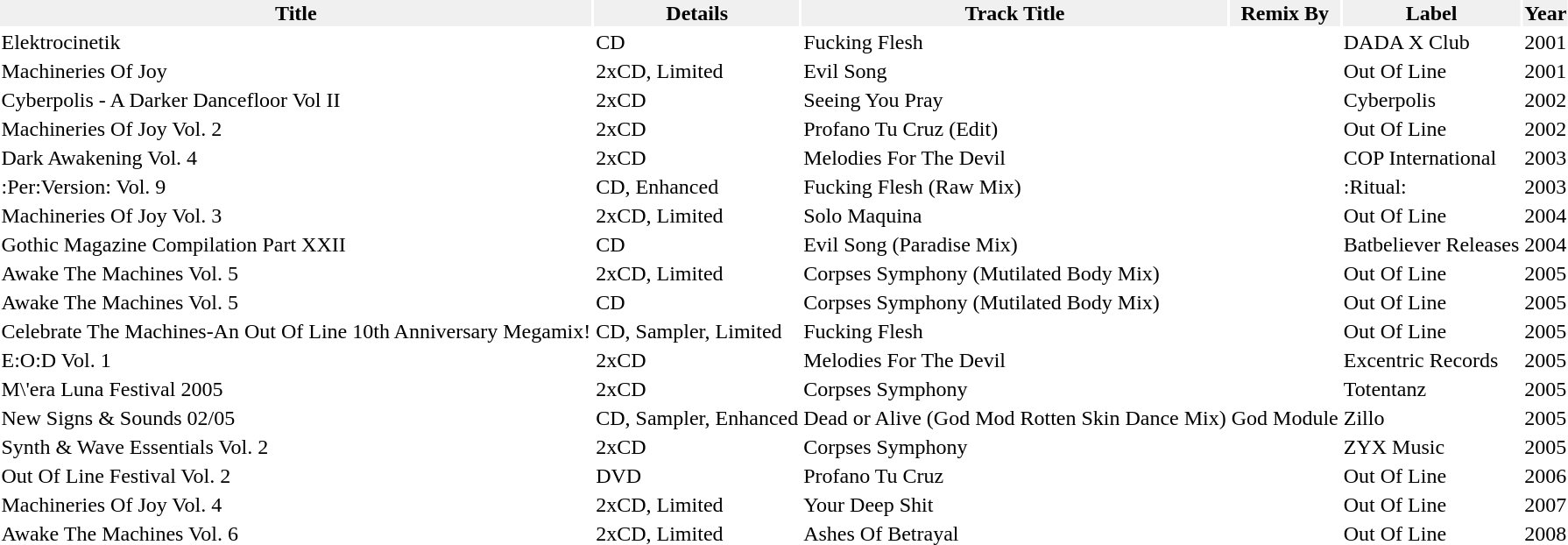<table>
<tr style="text-align:center; background:#f0f0f0;">
<td><strong>Title</strong></td>
<td><strong>Details</strong></td>
<td><strong>Track Title</strong></td>
<td><strong>Remix By</strong></td>
<td><strong>Label</strong></td>
<td><strong>Year</strong></td>
</tr>
<tr>
<td>Elektrocinetik</td>
<td>CD</td>
<td>Fucking Flesh</td>
<td></td>
<td>DADA X Club</td>
<td>2001</td>
</tr>
<tr>
<td>Machineries Of Joy</td>
<td>2xCD, Limited</td>
<td>Evil Song</td>
<td></td>
<td>Out Of Line</td>
<td>2001</td>
</tr>
<tr>
<td>Cyberpolis - A Darker Dancefloor Vol II</td>
<td>2xCD</td>
<td>Seeing You Pray</td>
<td></td>
<td>Cyberpolis</td>
<td>2002</td>
</tr>
<tr>
<td>Machineries Of Joy Vol. 2</td>
<td>2xCD</td>
<td>Profano Tu Cruz (Edit)</td>
<td></td>
<td>Out Of Line</td>
<td>2002</td>
</tr>
<tr>
<td>Dark Awakening Vol. 4</td>
<td>2xCD</td>
<td>Melodies For The Devil</td>
<td></td>
<td>COP International</td>
<td>2003</td>
</tr>
<tr>
<td>:Per:Version: Vol. 9</td>
<td>CD, Enhanced</td>
<td>Fucking Flesh (Raw Mix)</td>
<td></td>
<td>:Ritual:</td>
<td>2003</td>
</tr>
<tr>
<td>Machineries Of Joy Vol. 3</td>
<td>2xCD, Limited</td>
<td>Solo Maquina</td>
<td></td>
<td>Out Of Line</td>
<td>2004</td>
</tr>
<tr>
<td>Gothic Magazine Compilation Part XXII</td>
<td>CD</td>
<td>Evil Song (Paradise Mix)</td>
<td></td>
<td>Batbeliever Releases</td>
<td>2004</td>
</tr>
<tr>
<td>Awake The Machines Vol. 5</td>
<td>2xCD, Limited</td>
<td>Corpses Symphony (Mutilated Body Mix)</td>
<td></td>
<td>Out Of Line</td>
<td>2005</td>
</tr>
<tr>
<td>Awake The Machines Vol. 5</td>
<td>CD</td>
<td>Corpses Symphony (Mutilated Body Mix)</td>
<td></td>
<td>Out Of Line</td>
<td>2005</td>
</tr>
<tr>
<td>Celebrate The Machines-An Out Of Line 10th Anniversary Megamix!</td>
<td>CD, Sampler, Limited</td>
<td>Fucking Flesh</td>
<td></td>
<td>Out Of Line</td>
<td>2005</td>
</tr>
<tr>
<td>E:O:D Vol. 1</td>
<td>2xCD</td>
<td>Melodies For The Devil</td>
<td></td>
<td>Excentric Records</td>
<td>2005</td>
</tr>
<tr>
<td>M\'era Luna Festival 2005</td>
<td>2xCD</td>
<td>Corpses Symphony</td>
<td></td>
<td>Totentanz</td>
<td>2005</td>
</tr>
<tr>
<td>New Signs & Sounds 02/05</td>
<td>CD, Sampler, Enhanced</td>
<td>Dead or Alive (God Mod Rotten Skin Dance Mix)</td>
<td>God Module</td>
<td>Zillo</td>
<td>2005</td>
</tr>
<tr>
<td>Synth & Wave Essentials Vol. 2</td>
<td>2xCD</td>
<td>Corpses Symphony</td>
<td></td>
<td>ZYX Music</td>
<td>2005</td>
</tr>
<tr>
<td>Out Of Line Festival Vol. 2</td>
<td>DVD</td>
<td>Profano Tu Cruz</td>
<td></td>
<td>Out Of Line</td>
<td>2006</td>
</tr>
<tr>
<td>Machineries Of Joy Vol. 4</td>
<td>2xCD, Limited</td>
<td>Your Deep Shit</td>
<td></td>
<td>Out Of Line</td>
<td>2007</td>
</tr>
<tr>
<td>Awake The Machines Vol. 6</td>
<td>2xCD, Limited</td>
<td>Ashes Of Betrayal</td>
<td></td>
<td>Out Of Line</td>
<td>2008</td>
</tr>
<tr>
<td></td>
</tr>
</table>
